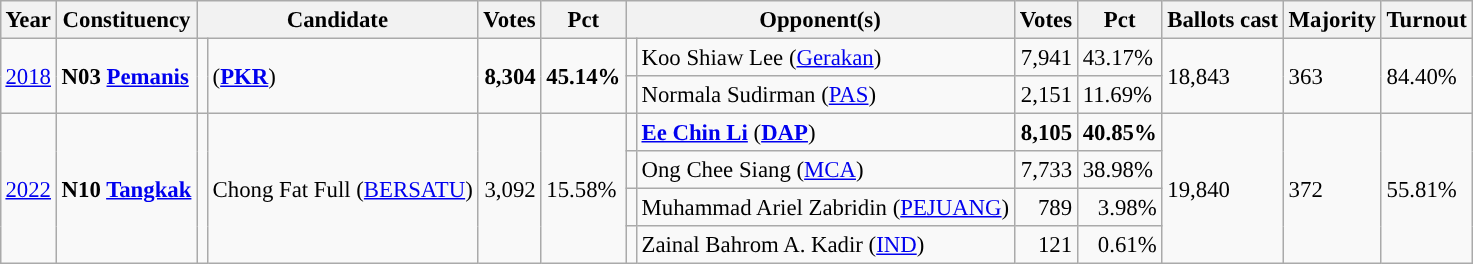<table class="wikitable" style="margin:0.5em ; font-size:95%">
<tr>
<th>Year</th>
<th>Constituency</th>
<th colspan=2>Candidate</th>
<th>Votes</th>
<th>Pct</th>
<th colspan=2>Opponent(s)</th>
<th>Votes</th>
<th>Pct</th>
<th>Ballots cast</th>
<th>Majority</th>
<th>Turnout</th>
</tr>
<tr>
<td rowspan=2><a href='#'>2018</a></td>
<td rowspan=2><strong>N03 <a href='#'>Pemanis</a></strong></td>
<td rowspan=2 ></td>
<td rowspan=2> (<a href='#'><strong>PKR</strong></a>)</td>
<td rowspan=2 align="right"><strong>8,304</strong></td>
<td rowspan=2><strong>45.14%</strong></td>
<td></td>
<td>Koo Shiaw Lee (<a href='#'>Gerakan</a>)</td>
<td align="right">7,941</td>
<td>43.17%</td>
<td rowspan=2>18,843</td>
<td rowspan=2>363</td>
<td rowspan=2>84.40%</td>
</tr>
<tr>
<td></td>
<td>Normala Sudirman (<a href='#'>PAS</a>)</td>
<td align="right">2,151</td>
<td>11.69%</td>
</tr>
<tr>
<td rowspan="4"><a href='#'>2022</a></td>
<td rowspan="4"><strong>N10 <a href='#'>Tangkak</a></strong></td>
<td rowspan="4" bgcolor=></td>
<td rowspan="4">Chong Fat Full (<a href='#'>BERSATU</a>)</td>
<td rowspan="4" align=right>3,092</td>
<td rowspan="4">15.58%</td>
<td></td>
<td><strong><a href='#'>Ee Chin Li</a></strong> (<a href='#'><strong>DAP</strong></a>)</td>
<td align=right><strong>8,105</strong></td>
<td><strong>40.85%</strong></td>
<td rowspan="4">19,840</td>
<td rowspan="4">372</td>
<td rowspan="4">55.81%</td>
</tr>
<tr>
<td></td>
<td>Ong Chee Siang (<a href='#'>MCA</a>)</td>
<td align=right>7,733</td>
<td>38.98%</td>
</tr>
<tr>
<td></td>
<td>Muhammad Ariel Zabridin (<a href='#'>PEJUANG</a>)</td>
<td align=right>789</td>
<td align=right>3.98%</td>
</tr>
<tr>
<td></td>
<td>Zainal Bahrom A. Kadir (<a href='#'>IND</a>)</td>
<td align=right>121</td>
<td align=right>0.61%</td>
</tr>
</table>
